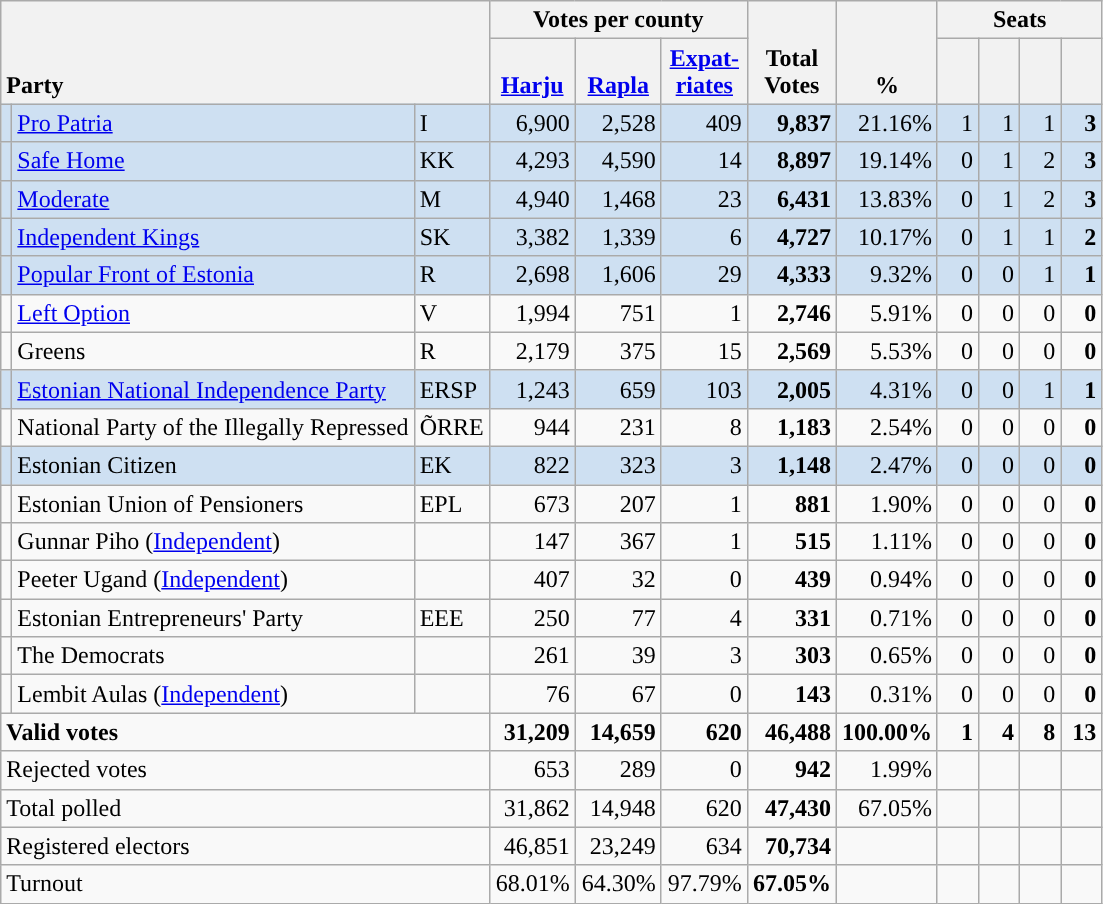<table class="wikitable" border="1" style="text-align:right;">
<tr>
<th style="text-align:left;" valign=bottom rowspan=2 colspan=3>Party</th>
<th colspan=3>Votes per county</th>
<th align=center valign=bottom rowspan=2 width="50">Total Votes</th>
<th align=center valign=bottom rowspan=2 width="50">%</th>
<th colspan=4>Seats</th>
</tr>
<tr>
<th align=center valign=bottom width="50"><a href='#'>Harju</a></th>
<th align=center valign=bottom width="50"><a href='#'>Rapla</a></th>
<th align=center valign=bottom width="50"><a href='#'>Expat- riates</a></th>
<th align=center valign=bottom width="20"><small></small></th>
<th align=center valign=bottom width="20"><small></small></th>
<th align=center valign=bottom width="20"><small></small></th>
<th align=center valign=bottom width="20"><small></small></th>
</tr>
<tr style="background:#CEE0F2;">
<td style="background:"></td>
<td align=left><a href='#'>Pro Patria</a></td>
<td align=left>I</td>
<td>6,900</td>
<td>2,528</td>
<td>409</td>
<td><strong>9,837</strong></td>
<td>21.16%</td>
<td>1</td>
<td>1</td>
<td>1</td>
<td><strong>3</strong></td>
</tr>
<tr style="background:#CEE0F2;">
<td style="background:"></td>
<td align=left><a href='#'>Safe Home</a></td>
<td align=left>KK</td>
<td>4,293</td>
<td>4,590</td>
<td>14</td>
<td><strong>8,897</strong></td>
<td>19.14%</td>
<td>0</td>
<td>1</td>
<td>2</td>
<td><strong>3</strong></td>
</tr>
<tr style="background:#CEE0F2;">
<td style="background:"></td>
<td align=left><a href='#'>Moderate</a></td>
<td align=left>M</td>
<td>4,940</td>
<td>1,468</td>
<td>23</td>
<td><strong>6,431</strong></td>
<td>13.83%</td>
<td>0</td>
<td>1</td>
<td>2</td>
<td><strong>3</strong></td>
</tr>
<tr style="background:#CEE0F2;">
<td></td>
<td align=left><a href='#'>Independent Kings</a></td>
<td align=left>SK</td>
<td>3,382</td>
<td>1,339</td>
<td>6</td>
<td><strong>4,727</strong></td>
<td>10.17%</td>
<td>0</td>
<td>1</td>
<td>1</td>
<td><strong>2</strong></td>
</tr>
<tr style="background:#CEE0F2;">
<td style="background:"></td>
<td align=left><a href='#'>Popular Front of Estonia</a></td>
<td align=left>R</td>
<td>2,698</td>
<td>1,606</td>
<td>29</td>
<td><strong>4,333</strong></td>
<td>9.32%</td>
<td>0</td>
<td>0</td>
<td>1</td>
<td><strong>1</strong></td>
</tr>
<tr>
<td style="background:"></td>
<td align=left><a href='#'>Left Option</a></td>
<td align=left>V</td>
<td>1,994</td>
<td>751</td>
<td>1</td>
<td><strong>2,746</strong></td>
<td>5.91%</td>
<td>0</td>
<td>0</td>
<td>0</td>
<td><strong>0</strong></td>
</tr>
<tr>
<td></td>
<td align=left>Greens</td>
<td align=left>R</td>
<td>2,179</td>
<td>375</td>
<td>15</td>
<td><strong>2,569</strong></td>
<td>5.53%</td>
<td>0</td>
<td>0</td>
<td>0</td>
<td><strong>0</strong></td>
</tr>
<tr style="background:#CEE0F2;">
<td></td>
<td align=left><a href='#'>Estonian National Independence Party</a></td>
<td align=left>ERSP</td>
<td>1,243</td>
<td>659</td>
<td>103</td>
<td><strong>2,005</strong></td>
<td>4.31%</td>
<td>0</td>
<td>0</td>
<td>1</td>
<td><strong>1</strong></td>
</tr>
<tr>
<td></td>
<td align=left>National Party of the Illegally Repressed</td>
<td align=left>ÕRRE</td>
<td>944</td>
<td>231</td>
<td>8</td>
<td><strong>1,183</strong></td>
<td>2.54%</td>
<td>0</td>
<td>0</td>
<td>0</td>
<td><strong>0</strong></td>
</tr>
<tr style="background:#CEE0F2;">
<td></td>
<td align=left>Estonian Citizen</td>
<td align=left>EK</td>
<td>822</td>
<td>323</td>
<td>3</td>
<td><strong>1,148</strong></td>
<td>2.47%</td>
<td>0</td>
<td>0</td>
<td>0</td>
<td><strong>0</strong></td>
</tr>
<tr>
<td></td>
<td align=left>Estonian Union of Pensioners</td>
<td align=left>EPL</td>
<td>673</td>
<td>207</td>
<td>1</td>
<td><strong>881</strong></td>
<td>1.90%</td>
<td>0</td>
<td>0</td>
<td>0</td>
<td><strong>0</strong></td>
</tr>
<tr>
<td style="background:"></td>
<td align=left>Gunnar Piho (<a href='#'>Independent</a>)</td>
<td></td>
<td>147</td>
<td>367</td>
<td>1</td>
<td><strong>515</strong></td>
<td>1.11%</td>
<td>0</td>
<td>0</td>
<td>0</td>
<td><strong>0</strong></td>
</tr>
<tr>
<td style="background:"></td>
<td align=left>Peeter Ugand (<a href='#'>Independent</a>)</td>
<td></td>
<td>407</td>
<td>32</td>
<td>0</td>
<td><strong>439</strong></td>
<td>0.94%</td>
<td>0</td>
<td>0</td>
<td>0</td>
<td><strong>0</strong></td>
</tr>
<tr>
<td></td>
<td align=left>Estonian Entrepreneurs' Party</td>
<td align=left>EEE</td>
<td>250</td>
<td>77</td>
<td>4</td>
<td><strong>331</strong></td>
<td>0.71%</td>
<td>0</td>
<td>0</td>
<td>0</td>
<td><strong>0</strong></td>
</tr>
<tr>
<td></td>
<td align=left>The Democrats</td>
<td></td>
<td>261</td>
<td>39</td>
<td>3</td>
<td><strong>303</strong></td>
<td>0.65%</td>
<td>0</td>
<td>0</td>
<td>0</td>
<td><strong>0</strong></td>
</tr>
<tr>
<td style="background:"></td>
<td align=left>Lembit Aulas (<a href='#'>Independent</a>)</td>
<td></td>
<td>76</td>
<td>67</td>
<td>0</td>
<td><strong>143</strong></td>
<td>0.31%</td>
<td>0</td>
<td>0</td>
<td>0</td>
<td><strong>0</strong></td>
</tr>
<tr style="font-weight:bold">
<td align=left colspan=3>Valid votes</td>
<td>31,209</td>
<td>14,659</td>
<td>620</td>
<td>46,488</td>
<td>100.00%</td>
<td>1</td>
<td>4</td>
<td>8</td>
<td>13</td>
</tr>
<tr>
<td align=left colspan=3>Rejected votes</td>
<td>653</td>
<td>289</td>
<td>0</td>
<td><strong>942</strong></td>
<td>1.99%</td>
<td></td>
<td></td>
<td></td>
<td></td>
</tr>
<tr>
<td align=left colspan=3>Total polled</td>
<td>31,862</td>
<td>14,948</td>
<td>620</td>
<td><strong>47,430</strong></td>
<td>67.05%</td>
<td></td>
<td></td>
<td></td>
<td></td>
</tr>
<tr>
<td align=left colspan=3>Registered electors</td>
<td>46,851</td>
<td>23,249</td>
<td>634</td>
<td><strong>70,734</strong></td>
<td></td>
<td></td>
<td></td>
<td></td>
<td></td>
</tr>
<tr>
<td align=left colspan=3>Turnout</td>
<td>68.01%</td>
<td>64.30%</td>
<td>97.79%</td>
<td><strong>67.05%</strong></td>
<td></td>
<td></td>
<td></td>
<td></td>
<td></td>
</tr>
</table>
